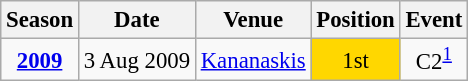<table class="wikitable" style="text-align:center; font-size:95%;">
<tr>
<th>Season</th>
<th>Date</th>
<th>Venue</th>
<th>Position</th>
<th>Event</th>
</tr>
<tr>
<td><strong><a href='#'>2009</a></strong></td>
<td align=right>3 Aug 2009</td>
<td align=left><a href='#'>Kananaskis</a></td>
<td bgcolor=gold>1st</td>
<td>C2<sup><a href='#'>1</a></sup></td>
</tr>
</table>
